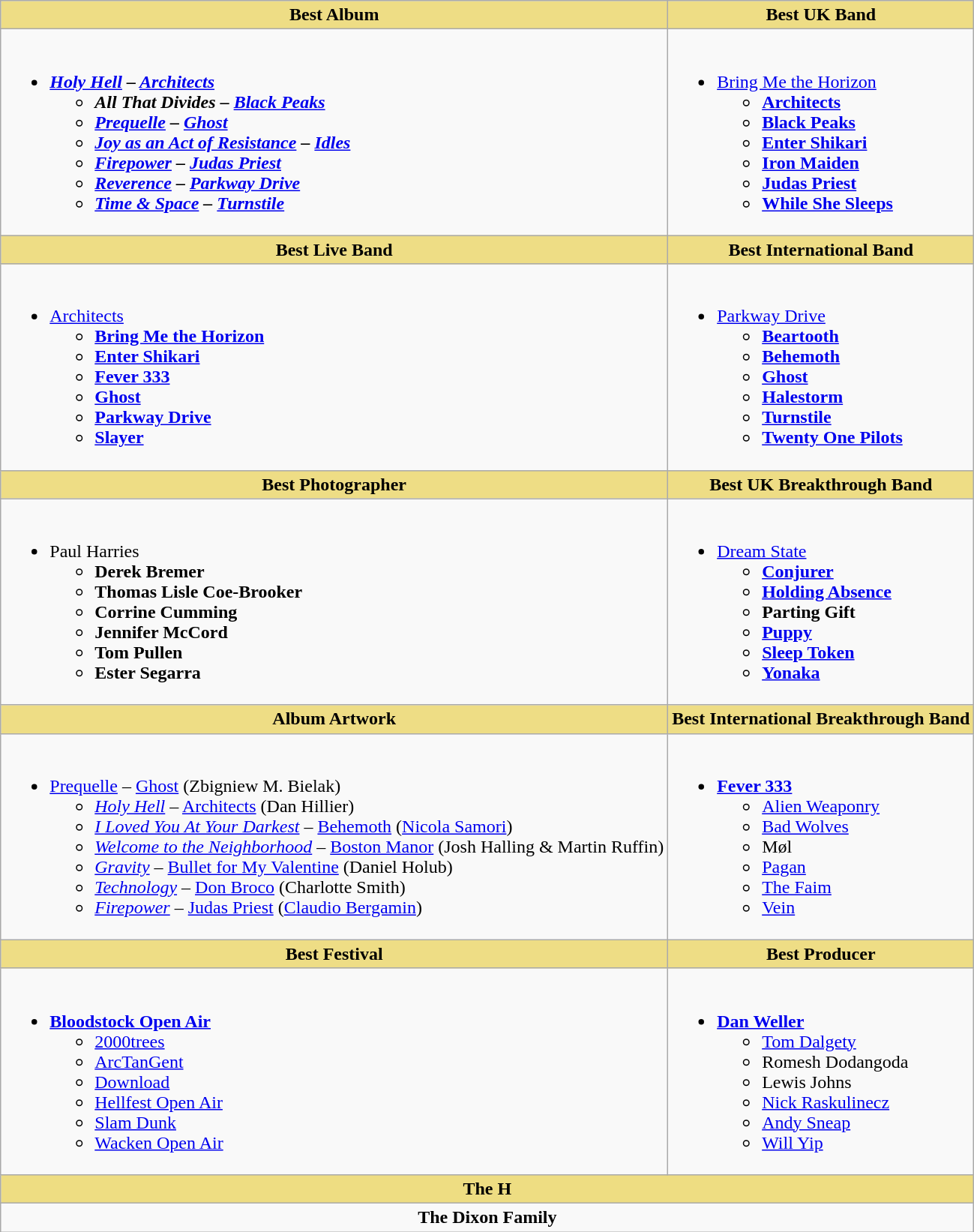<table class="wikitable">
<tr>
<th style="background:#EEDD85; width=50%">Best Album</th>
<th style="background:#EEDD85; width=50%">Best UK Band</th>
</tr>
<tr>
<td valign="top"><br><ul><li><strong><em><a href='#'>Holy Hell</a><em> – <a href='#'>Architects</a><strong><ul><li></em>All That Divides<em> – <a href='#'>Black Peaks</a></li><li></em><a href='#'>Prequelle</a><em> – <a href='#'>Ghost</a></li><li></em><a href='#'>Joy as an Act of Resistance</a><em> – <a href='#'>Idles</a></li><li></em><a href='#'>Firepower</a><em> – <a href='#'>Judas Priest</a></li><li></em><a href='#'>Reverence</a><em> – <a href='#'>Parkway Drive</a></li><li></em><a href='#'>Time & Space</a><em> – <a href='#'>Turnstile</a></li></ul></li></ul></td>
<td valign="top"><br><ul><li></strong><a href='#'>Bring Me the Horizon</a><strong><ul><li><a href='#'>Architects</a></li><li><a href='#'>Black Peaks</a></li><li><a href='#'>Enter Shikari</a></li><li><a href='#'>Iron Maiden</a></li><li><a href='#'>Judas Priest</a></li><li><a href='#'>While She Sleeps</a></li></ul></li></ul></td>
</tr>
<tr>
<th style="background:#EEDD85; width=50%">Best Live Band</th>
<th style="background:#EEDD85; width=50%">Best International Band</th>
</tr>
<tr>
<td valign="top"><br><ul><li></strong><a href='#'>Architects</a><strong><ul><li><a href='#'>Bring Me the Horizon</a></li><li><a href='#'>Enter Shikari</a></li><li><a href='#'>Fever 333</a></li><li><a href='#'>Ghost</a></li><li><a href='#'>Parkway Drive</a></li><li><a href='#'>Slayer</a></li></ul></li></ul></td>
<td valign="top"><br><ul><li></strong><a href='#'>Parkway Drive</a><strong><ul><li><a href='#'>Beartooth</a></li><li><a href='#'>Behemoth</a></li><li><a href='#'>Ghost</a></li><li><a href='#'>Halestorm</a></li><li><a href='#'>Turnstile</a></li><li><a href='#'>Twenty One Pilots</a></li></ul></li></ul></td>
</tr>
<tr>
<th style="background:#EEDD85; width=50%">Best Photographer</th>
<th style="background:#EEDD85; width=50%">Best UK Breakthrough Band</th>
</tr>
<tr>
<td valign="top"><br><ul><li></strong>Paul Harries<strong><ul><li>Derek Bremer</li><li>Thomas Lisle Coe-Brooker</li><li>Corrine Cumming</li><li>Jennifer McCord</li><li>Tom Pullen</li><li>Ester Segarra</li></ul></li></ul></td>
<td valign="top"><br><ul><li></strong><a href='#'>Dream State</a><strong><ul><li><a href='#'>Conjurer</a></li><li><a href='#'>Holding Absence</a></li><li>Parting Gift</li><li><a href='#'>Puppy</a></li><li><a href='#'>Sleep Token</a></li><li><a href='#'>Yonaka</a></li></ul></li></ul></td>
</tr>
<tr>
<th style="background:#EEDD85; width=50%">Album Artwork</th>
<th style="background:#EEDD85; width=50%">Best International Breakthrough Band</th>
</tr>
<tr>
<td valign="top"><br><ul><li></em></strong><a href='#'>Prequelle</a></em> – <a href='#'>Ghost</a> (Zbigniew M. Bielak)</strong><ul><li><em><a href='#'>Holy Hell</a></em> – <a href='#'>Architects</a> (Dan Hillier)</li><li><em><a href='#'>I Loved You At Your Darkest</a></em> – <a href='#'>Behemoth</a> (<a href='#'>Nicola Samori</a>)</li><li><em><a href='#'>Welcome to the Neighborhood</a></em> – <a href='#'>Boston Manor</a> (Josh Halling & Martin Ruffin)</li><li><em><a href='#'>Gravity</a></em> – <a href='#'>Bullet for My Valentine</a> (Daniel Holub)</li><li><em><a href='#'>Technology</a></em> – <a href='#'>Don Broco</a> (Charlotte Smith)</li><li><em><a href='#'>Firepower</a></em> – <a href='#'>Judas Priest</a> (<a href='#'>Claudio Bergamin</a>)</li></ul></li></ul></td>
<td valign="top"><br><ul><li><strong><a href='#'>Fever 333</a></strong><ul><li><a href='#'>Alien Weaponry</a></li><li><a href='#'>Bad Wolves</a></li><li>Møl</li><li><a href='#'>Pagan</a></li><li><a href='#'>The Faim</a></li><li><a href='#'>Vein</a></li></ul></li></ul></td>
</tr>
<tr>
<th style="background:#EEDD85; width=50%">Best Festival</th>
<th style="background:#EEDD85; width=50%">Best Producer</th>
</tr>
<tr>
<td valign="top"><br><ul><li><strong><a href='#'>Bloodstock Open Air</a></strong><ul><li><a href='#'>2000trees</a></li><li><a href='#'>ArcTanGent</a></li><li><a href='#'>Download</a></li><li><a href='#'>Hellfest Open Air</a></li><li><a href='#'>Slam Dunk</a></li><li><a href='#'>Wacken Open Air</a></li></ul></li></ul></td>
<td valign="top"><br><ul><li><strong><a href='#'>Dan Weller</a></strong><ul><li><a href='#'>Tom Dalgety</a></li><li>Romesh Dodangoda</li><li>Lewis Johns</li><li><a href='#'>Nick Raskulinecz</a></li><li><a href='#'>Andy Sneap</a></li><li><a href='#'>Will Yip</a></li></ul></li></ul></td>
</tr>
<tr>
<th colspan="2" style="background:#EEDD82; width=50%">The H</th>
</tr>
<tr>
<td colspan="2" style="text-align: center;"><strong>The Dixon Family</strong></td>
</tr>
</table>
